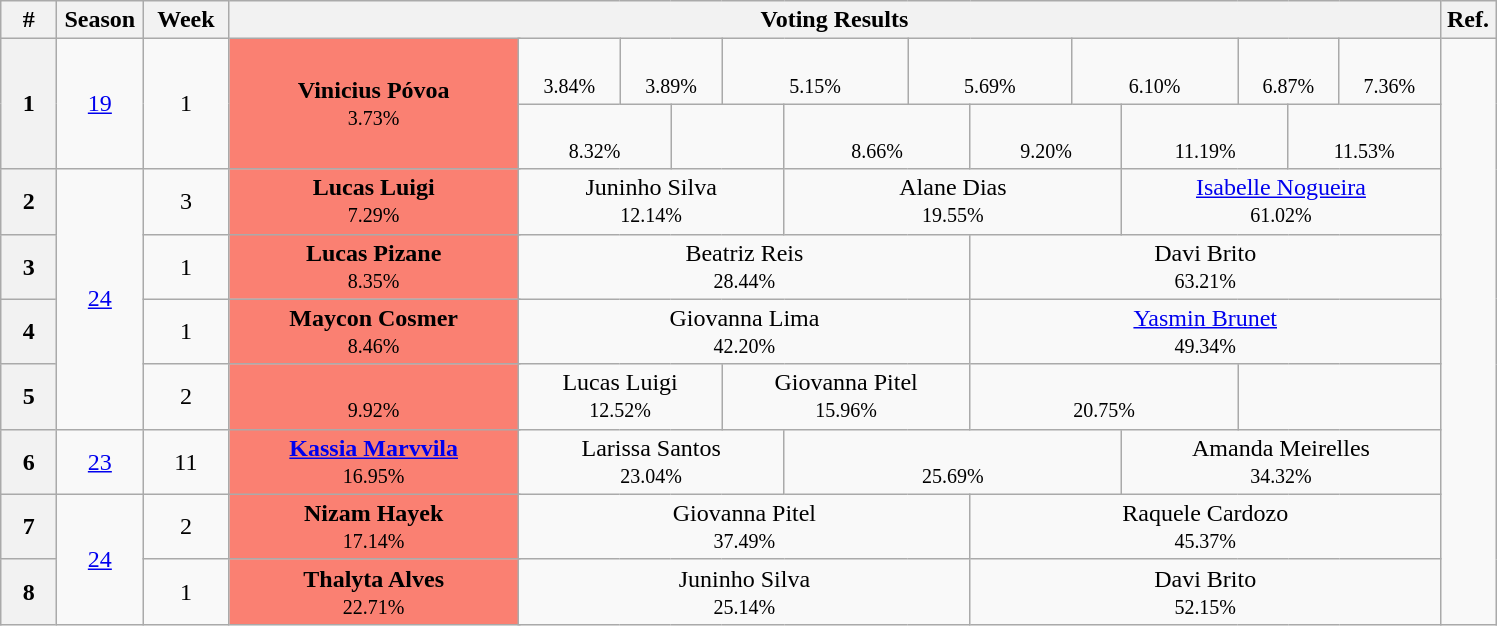<table class="wikitable"; font-size: 90%;">
<tr>
<th width="30">#</th>
<th width="50">Season</th>
<th width="50">Week</th>
<th colspan="16" width="800">Voting Results</th>
<th width="30">Ref.</th>
</tr>
<tr>
<th rowspan="2">1</th>
<td align="center" rowspan="2"><a href='#'>19</a></td>
<td align="center" rowspan="2">1</td>
<td align="center" colspan="2" rowspan="2" bgcolor="#fa8072"><strong>Vinicius Póvoa</strong><br><small>3.73% </small></td>
<td align="center" colspan="2"><br><small>3.84% </small></td>
<td align="center" colspan="2"><br><small>3.89% </small></td>
<td align="center" colspan="2"><br><small>5.15% </small></td>
<td align="center" colspan="2"><br><small>5.69% </small></td>
<td align="center" colspan="2"><br><small>6.10% </small></td>
<td align="center" colspan="2"><br><small>6.87% </small></td>
<td align="center" colspan="2"><br><small>7.36% </small></td>
<td rowspan="9" align="center"></td>
</tr>
<tr>
<td align="center" colspan="3"><br><small>8.32% </small></td>
<td align="center" colspan="2"><br><small></small></td>
<td align="center" colspan="2"><br><small>8.66% </small></td>
<td align="center" colspan="2"><br><small>9.20% </small></td>
<td align="center" colspan="2"><br><small>11.19% </small></td>
<td align="center" colspan="3"><br><small>11.53% </small></td>
</tr>
<tr>
<th>2</th>
<td align="center" rowspan="4"><a href='#'>24</a></td>
<td align="center">3</td>
<td align="center" colspan="2" bgcolor="#fa8072"><strong>Lucas Luigi</strong><br><small>7.29% </small></td>
<td align="center" colspan="5">Juninho Silva<br><small>12.14% </small></td>
<td align="center" colspan="4">Alane Dias<br><small>19.55% </small></td>
<td align="center" colspan="5"><a href='#'>Isabelle Nogueira</a><br><small>61.02% </small></td>
</tr>
<tr>
<th>3</th>
<td align="center">1<br><small></small></td>
<td align="center" colspan="2" bgcolor="#fa8072"><strong>Lucas Pizane</strong><br><small>8.35% </small></td>
<td align="center" colspan="7">Beatriz Reis<br><small>28.44% </small></td>
<td align="center" colspan="7">Davi Brito<br><small>63.21% </small></td>
</tr>
<tr>
<th>4</th>
<td align="center">1<br><small></small></td>
<td align="center" colspan="2" bgcolor="#fa8072"><strong>Maycon Cosmer</strong><br><small>8.46% </small></td>
<td align="center" colspan="7">Giovanna Lima<br><small>42.20% </small></td>
<td align="center" colspan="7"><a href='#'>Yasmin Brunet</a><br><small>49.34% </small></td>
</tr>
<tr>
<th>5</th>
<td align="center">2<br><small></small></td>
<td align="center" colspan="2" bgcolor="#fa8072"><strong></strong><br><small>9.92% </small></td>
<td align="center" colspan="4">Lucas Luigi<br><small>12.52% </small></td>
<td align="center" colspan="3">Giovanna Pitel<br><small>15.96% </small></td>
<td align="center" colspan="3"><br><small>20.75% </small></td>
<td align="center" colspan="4"><br><small></small></td>
</tr>
<tr>
<th>6</th>
<td align="center"><a href='#'>23</a></td>
<td align="center">11</td>
<td align="center" colspan="2" bgcolor="#fa8072"><strong><a href='#'>Kassia Marvvila</a></strong><br><small>16.95% </small></td>
<td align="center" colspan="5">Larissa Santos<br><small>23.04% </small></td>
<td align="center" colspan="4"><br><small>25.69% </small></td>
<td align="center" colspan="5">Amanda Meirelles<br><small>34.32% </small></td>
</tr>
<tr>
<th>7</th>
<td align="center" rowspan="2"><a href='#'>24</a></td>
<td align="center">2<br><small></small></td>
<td align="center" colspan="2" bgcolor="#fa8072"><strong>Nizam Hayek</strong><br><small>17.14% </small></td>
<td align="center" colspan="7">Giovanna Pitel<br><small>37.49% </small></td>
<td align="center" colspan="7">Raquele Cardozo<br><small>45.37% </small></td>
</tr>
<tr>
<th>8</th>
<td align="center">1<br><small></small></td>
<td align="center" colspan="2" bgcolor="#fa8072"><strong>Thalyta Alves</strong><br><small>22.71% </small></td>
<td align="center" colspan="7">Juninho Silva<br><small>25.14% </small></td>
<td align="center" colspan="7">Davi Brito<br><small>52.15% </small></td>
</tr>
</table>
